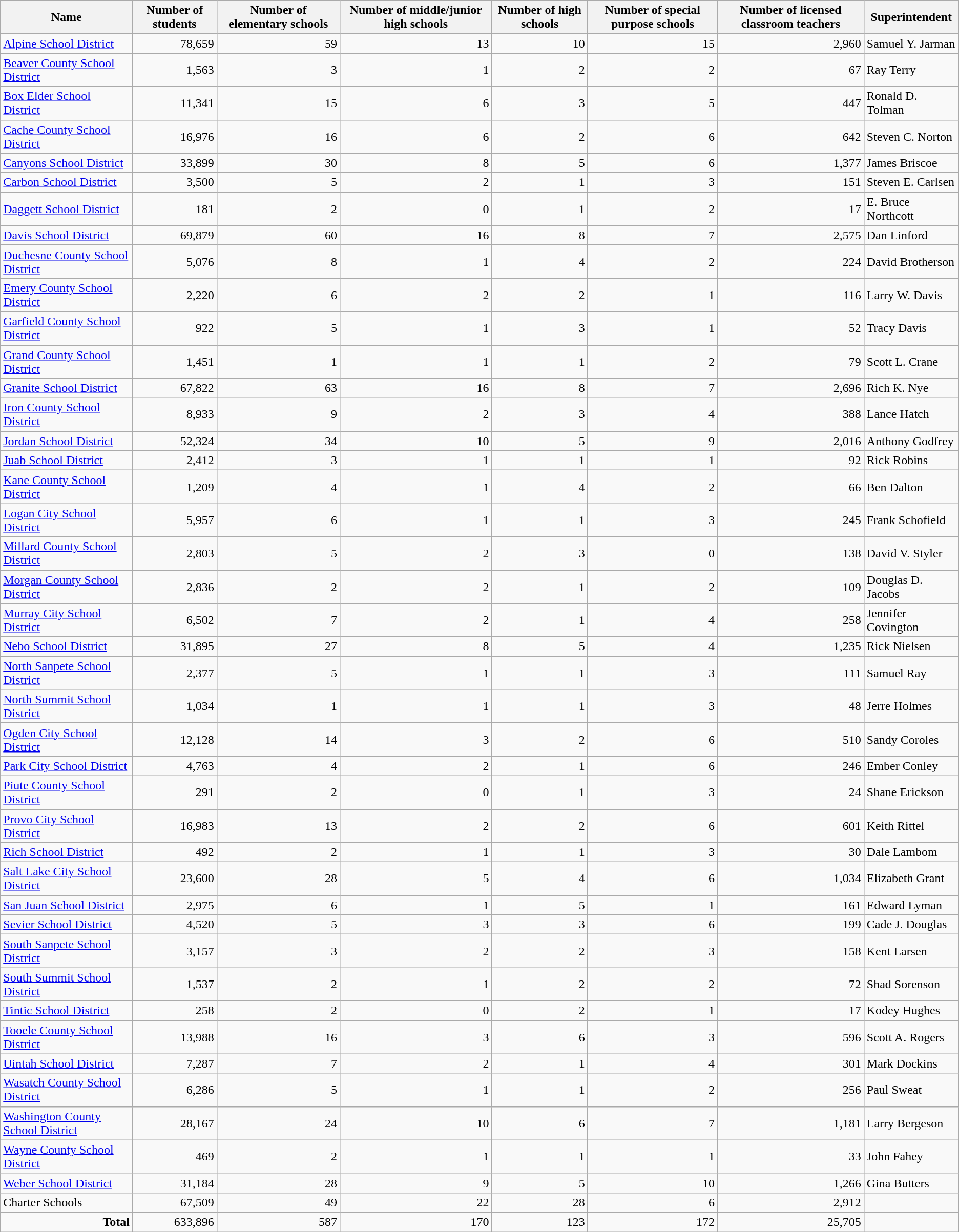<table class="wikitable sortable">
<tr>
<th>Name</th>
<th>Number of students</th>
<th>Number of elementary schools</th>
<th>Number of middle/junior high schools</th>
<th>Number of high schools</th>
<th>Number of special purpose schools</th>
<th>Number of  licensed classroom teachers</th>
<th>Superintendent</th>
</tr>
<tr>
<td><a href='#'>Alpine School District</a></td>
<td align="right">78,659</td>
<td align="right">59</td>
<td align="right">13</td>
<td align="right">10</td>
<td align="right">15</td>
<td align="right">2,960</td>
<td>Samuel Y. Jarman</td>
</tr>
<tr>
<td><a href='#'>Beaver County School District</a></td>
<td align="right">1,563</td>
<td align="right">3</td>
<td align="right">1</td>
<td align="right">2</td>
<td align="right">2</td>
<td align="right">67</td>
<td>Ray Terry</td>
</tr>
<tr>
<td><a href='#'>Box Elder School District</a></td>
<td align="right">11,341</td>
<td align="right">15</td>
<td align="right">6</td>
<td align="right">3</td>
<td align="right">5</td>
<td align="right">447</td>
<td>Ronald D. Tolman</td>
</tr>
<tr>
<td><a href='#'>Cache County School District</a></td>
<td align="right">16,976</td>
<td align="right">16</td>
<td align="right">6</td>
<td align="right">2</td>
<td align="right">6</td>
<td align="right">642</td>
<td>Steven C. Norton</td>
</tr>
<tr>
<td><a href='#'>Canyons School District</a></td>
<td align="right">33,899</td>
<td align="right">30</td>
<td align="right">8</td>
<td align="right">5</td>
<td align="right">6</td>
<td align="right">1,377</td>
<td>James Briscoe</td>
</tr>
<tr>
<td><a href='#'>Carbon School District</a></td>
<td align="right">3,500</td>
<td align="right">5</td>
<td align="right">2</td>
<td align="right">1</td>
<td align="right">3</td>
<td align="right">151</td>
<td>Steven E. Carlsen</td>
</tr>
<tr>
<td><a href='#'>Daggett School District</a></td>
<td align="right">181</td>
<td align="right">2</td>
<td align="right">0</td>
<td align="right">1</td>
<td align="right">2</td>
<td align="right">17</td>
<td>E. Bruce Northcott</td>
</tr>
<tr>
<td><a href='#'>Davis School District</a></td>
<td align="right">69,879</td>
<td align="right">60</td>
<td align="right">16</td>
<td align="right">8</td>
<td align="right">7</td>
<td align="right">2,575</td>
<td>Dan Linford</td>
</tr>
<tr>
<td><a href='#'>Duchesne County School District</a></td>
<td align="right">5,076</td>
<td align="right">8</td>
<td align="right">1</td>
<td align="right">4</td>
<td align="right">2</td>
<td align="right">224</td>
<td>David Brotherson</td>
</tr>
<tr>
<td><a href='#'>Emery County School District</a></td>
<td align="right">2,220</td>
<td align="right">6</td>
<td align="right">2</td>
<td align="right">2</td>
<td align="right">1</td>
<td align="right">116</td>
<td>Larry W. Davis</td>
</tr>
<tr>
<td><a href='#'>Garfield County School District</a></td>
<td align="right">922</td>
<td align="right">5</td>
<td align="right">1</td>
<td align="right">3</td>
<td align="right">1</td>
<td align="right">52</td>
<td>Tracy Davis</td>
</tr>
<tr>
<td><a href='#'>Grand County School District</a></td>
<td align="right">1,451</td>
<td align="right">1</td>
<td align="right">1</td>
<td align="right">1</td>
<td align="right">2</td>
<td align="right">79</td>
<td>Scott L. Crane</td>
</tr>
<tr>
<td><a href='#'>Granite School District</a>  </td>
<td align="right">67,822</td>
<td align="right">63</td>
<td align="right">16</td>
<td align="right">8</td>
<td align="right">7</td>
<td align="right">2,696</td>
<td>Rich K. Nye</td>
</tr>
<tr>
<td><a href='#'>Iron County School District</a></td>
<td align="right">8,933</td>
<td align="right">9</td>
<td align="right">2</td>
<td align="right">3</td>
<td align="right">4</td>
<td align="right">388</td>
<td>Lance Hatch</td>
</tr>
<tr>
<td><a href='#'>Jordan School District</a></td>
<td align="right">52,324</td>
<td align="right">34</td>
<td align="right">10</td>
<td align="right">5</td>
<td align="right">9</td>
<td align="right">2,016</td>
<td>Anthony Godfrey</td>
</tr>
<tr>
<td><a href='#'>Juab School District</a></td>
<td align="right">2,412</td>
<td align="right">3</td>
<td align="right">1</td>
<td align="right">1</td>
<td align="right">1</td>
<td align="right">92</td>
<td>Rick Robins</td>
</tr>
<tr>
<td><a href='#'>Kane County School District</a></td>
<td align="right">1,209</td>
<td align="right">4</td>
<td align="right">1</td>
<td align="right">4</td>
<td align="right">2</td>
<td align="right">66</td>
<td>Ben Dalton</td>
</tr>
<tr>
<td><a href='#'>Logan City School District</a></td>
<td align="right">5,957</td>
<td align="right">6</td>
<td align="right">1</td>
<td align="right">1</td>
<td align="right">3</td>
<td align="right">245</td>
<td>Frank Schofield</td>
</tr>
<tr>
<td><a href='#'>Millard County School District</a></td>
<td align="right">2,803</td>
<td align="right">5</td>
<td align="right">2</td>
<td align="right">3</td>
<td align="right">0</td>
<td align="right">138</td>
<td>David V. Styler</td>
</tr>
<tr>
<td><a href='#'>Morgan County School District</a></td>
<td align="right">2,836</td>
<td align="right">2</td>
<td align="right">2</td>
<td align="right">1</td>
<td align="right">2</td>
<td align="right">109</td>
<td>Douglas D. Jacobs</td>
</tr>
<tr>
<td><a href='#'>Murray City School District</a></td>
<td align="right">6,502</td>
<td align="right">7</td>
<td align="right">2</td>
<td align="right">1</td>
<td align="right">4</td>
<td align="right">258</td>
<td>Jennifer Covington</td>
</tr>
<tr>
<td><a href='#'>Nebo School District</a></td>
<td align="right">31,895</td>
<td align="right">27</td>
<td align="right">8</td>
<td align="right">5</td>
<td align="right">4</td>
<td align="right">1,235</td>
<td>Rick Nielsen</td>
</tr>
<tr>
<td><a href='#'>North Sanpete School District</a></td>
<td align="right">2,377</td>
<td align="right">5</td>
<td align="right">1</td>
<td align="right">1</td>
<td align="right">3</td>
<td align="right">111</td>
<td>Samuel Ray</td>
</tr>
<tr>
<td><a href='#'>North Summit School District</a></td>
<td align="right">1,034</td>
<td align="right">1</td>
<td align="right">1</td>
<td align="right">1</td>
<td align="right">3</td>
<td align="right">48</td>
<td>Jerre Holmes</td>
</tr>
<tr>
<td><a href='#'>Ogden City School District</a></td>
<td align="right">12,128</td>
<td align="right">14</td>
<td align="right">3</td>
<td align="right">2</td>
<td align="right">6</td>
<td align="right">510</td>
<td>Sandy Coroles</td>
</tr>
<tr>
<td><a href='#'>Park City School District</a></td>
<td align="right">4,763</td>
<td align="right">4</td>
<td align="right">2</td>
<td align="right">1</td>
<td align="right">6</td>
<td align="right">246</td>
<td>Ember Conley</td>
</tr>
<tr>
<td><a href='#'>Piute County School District</a></td>
<td align="right">291</td>
<td align="right">2</td>
<td align="right">0</td>
<td align="right">1</td>
<td align="right">3</td>
<td align="right">24</td>
<td>Shane Erickson</td>
</tr>
<tr>
<td><a href='#'>Provo City School District</a></td>
<td align="right">16,983</td>
<td align="right">13</td>
<td align="right">2</td>
<td align="right">2</td>
<td align="right">6</td>
<td align="right">601</td>
<td>Keith Rittel</td>
</tr>
<tr>
<td><a href='#'>Rich School District</a></td>
<td align="right">492</td>
<td align="right">2</td>
<td align="right">1</td>
<td align="right">1</td>
<td align="right">3</td>
<td align="right">30</td>
<td>Dale Lambom</td>
</tr>
<tr>
<td><a href='#'>Salt Lake City School District</a></td>
<td align="right">23,600</td>
<td align="right">28</td>
<td align="right">5</td>
<td align="right">4</td>
<td align="right">6</td>
<td align="right">1,034</td>
<td>Elizabeth Grant</td>
</tr>
<tr>
<td><a href='#'>San Juan School District</a></td>
<td align="right">2,975</td>
<td align="right">6</td>
<td align="right">1</td>
<td align="right">5</td>
<td align="right">1</td>
<td align="right">161</td>
<td>Edward Lyman</td>
</tr>
<tr>
<td><a href='#'>Sevier School District</a></td>
<td align="right">4,520</td>
<td align="right">5</td>
<td align="right">3</td>
<td align="right">3</td>
<td align="right">6</td>
<td align="right">199</td>
<td>Cade J. Douglas</td>
</tr>
<tr>
<td><a href='#'>South Sanpete School District</a></td>
<td align="right">3,157</td>
<td align="right">3</td>
<td align="right">2</td>
<td align="right">2</td>
<td align="right">3</td>
<td align="right">158</td>
<td>Kent Larsen</td>
</tr>
<tr>
<td><a href='#'>South Summit School District</a></td>
<td align="right">1,537</td>
<td align="right">2</td>
<td align="right">1</td>
<td align="right">2</td>
<td align="right">2</td>
<td align="right">72</td>
<td>Shad Sorenson</td>
</tr>
<tr>
<td><a href='#'>Tintic School District</a></td>
<td align="right">258</td>
<td align="right">2</td>
<td align="right">0</td>
<td align="right">2</td>
<td align="right">1</td>
<td align="right">17</td>
<td>Kodey Hughes</td>
</tr>
<tr>
<td><a href='#'>Tooele County School District</a></td>
<td align="right">13,988</td>
<td align="right">16</td>
<td align="right">3</td>
<td align="right">6</td>
<td align="right">3</td>
<td align="right">596</td>
<td>Scott A. Rogers</td>
</tr>
<tr>
<td><a href='#'>Uintah School District</a></td>
<td align="right">7,287</td>
<td align="right">7</td>
<td align="right">2</td>
<td align="right">1</td>
<td align="right">4</td>
<td align="right">301</td>
<td>Mark Dockins</td>
</tr>
<tr>
<td><a href='#'>Wasatch County School District</a></td>
<td align="right">6,286</td>
<td align="right">5</td>
<td align="right">1</td>
<td align="right">1</td>
<td align="right">2</td>
<td align="right">256</td>
<td>Paul Sweat</td>
</tr>
<tr>
<td><a href='#'>Washington County School District</a></td>
<td align="right">28,167</td>
<td align="right">24</td>
<td align="right">10</td>
<td align="right">6</td>
<td align="right">7</td>
<td align="right">1,181</td>
<td>Larry Bergeson</td>
</tr>
<tr>
<td><a href='#'>Wayne County School District</a></td>
<td align="right">469</td>
<td align="right">2</td>
<td align="right">1</td>
<td align="right">1</td>
<td align="right">1</td>
<td align="right">33</td>
<td>John Fahey</td>
</tr>
<tr>
<td><a href='#'>Weber School District</a></td>
<td align="right">31,184</td>
<td align="right">28</td>
<td align="right">9</td>
<td align="right">5</td>
<td align="right">10</td>
<td align="right">1,266</td>
<td>Gina Butters</td>
</tr>
<tr>
<td>Charter Schools</td>
<td align="right">67,509</td>
<td align="right">49</td>
<td align="right">22</td>
<td align="right">28</td>
<td align="right">6</td>
<td align="right">2,912</td>
<td></td>
</tr>
<tr>
<td align="right"><strong>Total</strong></td>
<td align="right">633,896</td>
<td align="right">587</td>
<td align="right">170</td>
<td align="right">123</td>
<td align="right">172</td>
<td align="right">25,705</td>
<td></td>
</tr>
</table>
